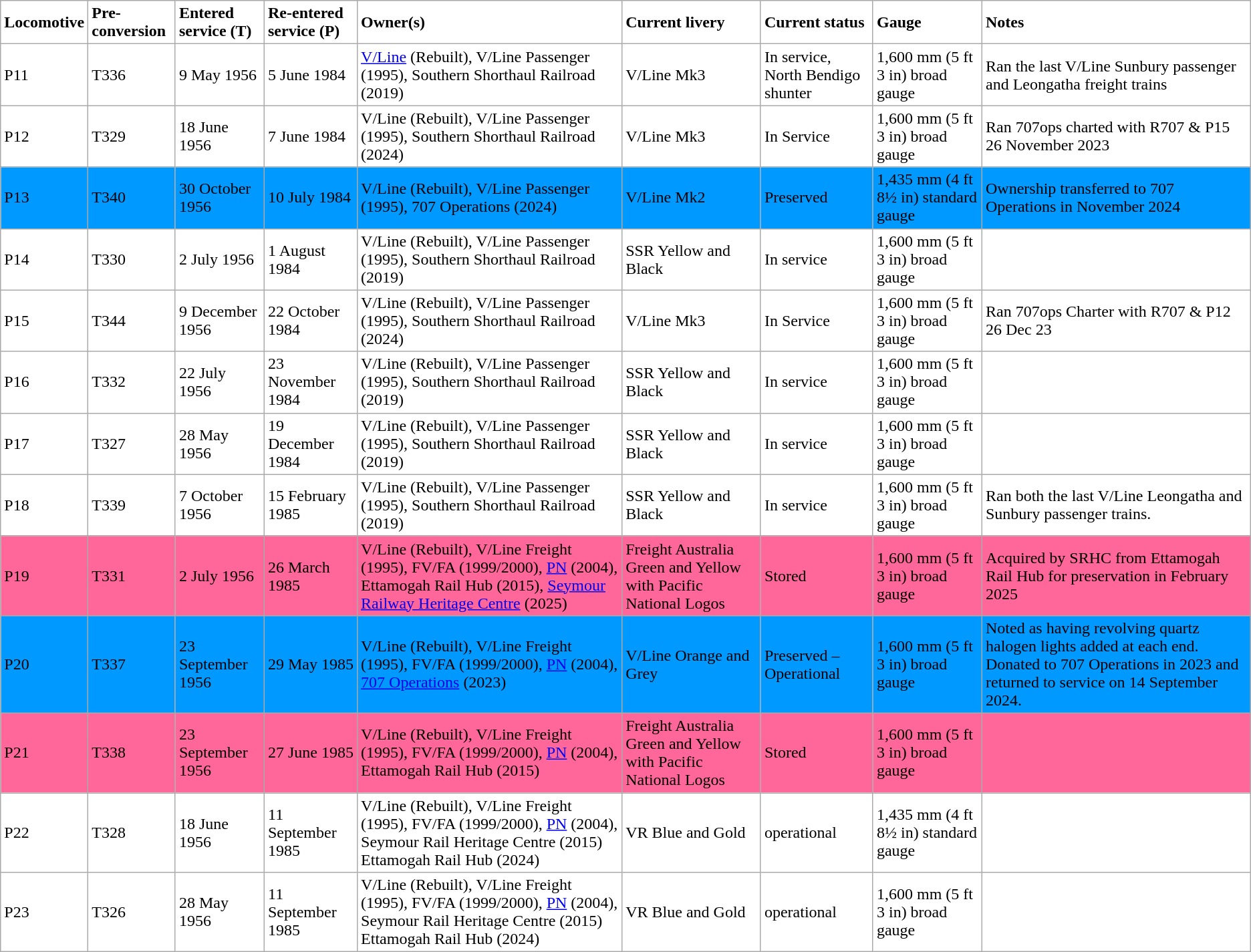<table class="wikitable sortable">
<tr style="background:#FFFFFF;">
<td><strong>Locomotive</strong></td>
<td><strong>Pre-conversion</strong></td>
<td><strong>Entered service (T)</strong></td>
<td><strong>Re-entered service (P)</strong></td>
<td><strong>Owner(s)</strong></td>
<td><strong>Current livery</strong></td>
<td><strong>Current status</strong></td>
<td><strong>Gauge</strong></td>
<td><strong>Notes</strong></td>
</tr>
<tr style="background:#FFFFFF;">
<td>P11</td>
<td>T336</td>
<td>9 May 1956</td>
<td>5 June 1984</td>
<td><a href='#'>V/Line</a> (Rebuilt), V/Line Passenger (1995), Southern Shorthaul Railroad (2019)</td>
<td>V/Line Mk3</td>
<td>In service, North Bendigo shunter</td>
<td>1,600 mm (5 ft 3 in) broad gauge</td>
<td>Ran the last V/Line Sunbury passenger and Leongatha freight trains</td>
</tr>
<tr style="background:#FFFFFF;">
<td>P12</td>
<td>T329</td>
<td>18 June 1956</td>
<td>7 June 1984</td>
<td>V/Line (Rebuilt), V/Line Passenger (1995), Southern Shorthaul Railroad (2024)</td>
<td>V/Line Mk3</td>
<td>In Service</td>
<td>1,600 mm (5 ft 3 in) broad gauge</td>
<td>Ran 707ops charted with R707 & P15 26 November 2023</td>
</tr>
<tr style="background:#0099FF;">
<td>P13</td>
<td>T340</td>
<td>30 October 1956</td>
<td>10 July 1984</td>
<td>V/Line (Rebuilt), V/Line Passenger (1995), 707 Operations (2024)</td>
<td>V/Line Mk2</td>
<td>Preserved</td>
<td>1,435 mm (4 ft 8½ in) standard gauge</td>
<td>Ownership transferred to 707 Operations in November 2024</td>
</tr>
<tr style="background:#FFFFFF;">
<td>P14</td>
<td>T330</td>
<td>2 July 1956</td>
<td>1 August 1984</td>
<td>V/Line (Rebuilt), V/Line Passenger (1995), Southern Shorthaul Railroad (2019)</td>
<td>SSR Yellow and Black</td>
<td>In service</td>
<td>1,600 mm (5 ft 3 in) broad gauge</td>
<td></td>
</tr>
<tr style="background:#FFFFFF;">
<td>P15</td>
<td>T344</td>
<td>9 December 1956</td>
<td>22 October 1984</td>
<td>V/Line (Rebuilt), V/Line Passenger (1995), Southern Shorthaul Railroad (2024)</td>
<td>V/Line Mk3</td>
<td>In Service</td>
<td>1,600 mm (5 ft 3 in) broad gauge</td>
<td>Ran 707ops Charter with R707 & P12 26 Dec 23</td>
</tr>
<tr style="background:#FFFFFF;">
<td>P16</td>
<td>T332</td>
<td>22 July 1956</td>
<td>23 November 1984</td>
<td>V/Line (Rebuilt), V/Line Passenger (1995), Southern Shorthaul Railroad (2019)</td>
<td>SSR Yellow and Black</td>
<td>In service</td>
<td>1,600 mm (5 ft 3 in) broad gauge</td>
<td></td>
</tr>
<tr style="background:#FFFFFF;">
<td>P17</td>
<td>T327</td>
<td>28 May 1956</td>
<td>19 December 1984</td>
<td>V/Line (Rebuilt), V/Line Passenger (1995), Southern Shorthaul Railroad (2019)</td>
<td>SSR Yellow and Black</td>
<td>In service</td>
<td>1,600 mm (5 ft 3 in) broad gauge</td>
<td></td>
</tr>
<tr style="background:#FFFFFF;">
<td>P18</td>
<td>T339</td>
<td>7 October 1956</td>
<td>15 February 1985</td>
<td>V/Line (Rebuilt), V/Line Passenger (1995), Southern Shorthaul Railroad (2019)</td>
<td>SSR Yellow and Black</td>
<td>In service</td>
<td>1,600 mm (5 ft 3 in) broad gauge</td>
<td>Ran both the last V/Line Leongatha and Sunbury passenger trains.</td>
</tr>
<tr style="background:#FF6699;">
<td>P19</td>
<td>T331</td>
<td>2 July 1956</td>
<td>26 March 1985</td>
<td>V/Line (Rebuilt), V/Line Freight (1995), FV/FA (1999/2000), <a href='#'>PN</a> (2004), Ettamogah Rail Hub (2015), <a href='#'>Seymour Railway Heritage Centre</a> (2025)</td>
<td>Freight Australia Green and Yellow with Pacific National Logos</td>
<td>Stored</td>
<td>1,600 mm (5 ft 3 in) broad gauge</td>
<td>Acquired by SRHC from Ettamogah Rail Hub for preservation in February 2025</td>
</tr>
<tr style="background:#0099FF;">
<td>P20</td>
<td>T337</td>
<td>23 September 1956</td>
<td>29 May 1985</td>
<td>V/Line (Rebuilt), V/Line Freight (1995), FV/FA (1999/2000), <a href='#'>PN</a> (2004), <a href='#'>707 Operations</a> (2023)</td>
<td>V/Line Orange and Grey</td>
<td>Preserved – Operational</td>
<td>1,600 mm (5 ft 3 in) broad gauge</td>
<td>Noted as having revolving quartz halogen lights added at each end. Donated to 707 Operations in 2023 and returned to service on 14 September 2024.</td>
</tr>
<tr style="background:#FF6699;">
<td>P21</td>
<td>T338</td>
<td>23 September 1956</td>
<td>27 June 1985</td>
<td>V/Line (Rebuilt), V/Line Freight (1995), FV/FA (1999/2000), <a href='#'>PN</a> (2004), Ettamogah Rail Hub (2015)</td>
<td>Freight Australia Green and Yellow with Pacific National Logos</td>
<td>Stored</td>
<td>1,600 mm (5 ft 3 in) broad gauge</td>
<td></td>
</tr>
<tr style="background:#FFFFFF;">
<td>P22</td>
<td>T328</td>
<td>18 June 1956</td>
<td>11 September 1985</td>
<td>V/Line (Rebuilt), V/Line Freight (1995), FV/FA (1999/2000), <a href='#'>PN</a> (2004), Seymour Rail Heritage Centre (2015)<br>Ettamogah Rail Hub (2024)</td>
<td>VR Blue and Gold</td>
<td>operational</td>
<td>1,435 mm (4 ft 8½ in) standard gauge</td>
<td></td>
</tr>
<tr style="background:#FFFFFF;">
<td>P23</td>
<td>T326</td>
<td>28 May 1956</td>
<td>11 September 1985</td>
<td>V/Line (Rebuilt), V/Line Freight (1995), FV/FA (1999/2000), <a href='#'>PN</a> (2004), Seymour Rail Heritage Centre (2015)<br>Ettamogah Rail Hub (2024)</td>
<td>VR Blue and Gold</td>
<td>operational</td>
<td>1,600 mm (5 ft 3 in) broad gauge</td>
<td></td>
</tr>
</table>
